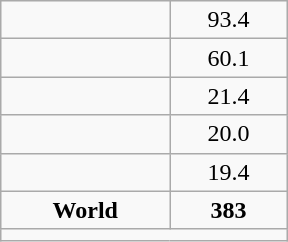<table class="wikitable" style="float:right; width:12em; text-align:center;">
<tr>
<td></td>
<td>93.4</td>
</tr>
<tr>
<td></td>
<td>60.1</td>
</tr>
<tr>
<td></td>
<td>21.4</td>
</tr>
<tr>
<td></td>
<td>20.0</td>
</tr>
<tr>
<td></td>
<td>19.4</td>
</tr>
<tr>
<td><strong>World</strong></td>
<td><strong>383</strong></td>
</tr>
<tr>
<td colspan=2></td>
</tr>
</table>
